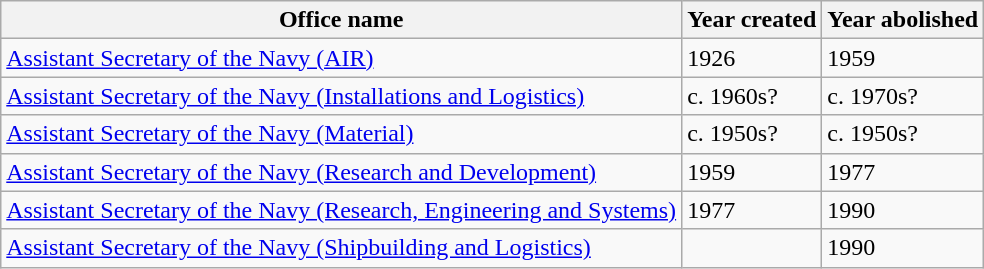<table class="wikitable">
<tr>
<th>Office name</th>
<th>Year created</th>
<th>Year abolished</th>
</tr>
<tr>
<td><a href='#'>Assistant Secretary of the Navy (AIR)</a></td>
<td>1926</td>
<td>1959</td>
</tr>
<tr>
<td><a href='#'>Assistant Secretary of the Navy (Installations and Logistics)</a></td>
<td>c. 1960s?</td>
<td>c. 1970s?</td>
</tr>
<tr>
<td><a href='#'>Assistant Secretary of the Navy (Material)</a></td>
<td>c. 1950s?</td>
<td>c. 1950s?</td>
</tr>
<tr>
<td><a href='#'>Assistant Secretary of the Navy (Research and Development)</a></td>
<td>1959</td>
<td>1977</td>
</tr>
<tr>
<td><a href='#'>Assistant Secretary of the Navy (Research, Engineering and Systems)</a></td>
<td>1977</td>
<td>1990</td>
</tr>
<tr>
<td><a href='#'>Assistant Secretary of the Navy (Shipbuilding and Logistics)</a></td>
<td></td>
<td>1990</td>
</tr>
</table>
